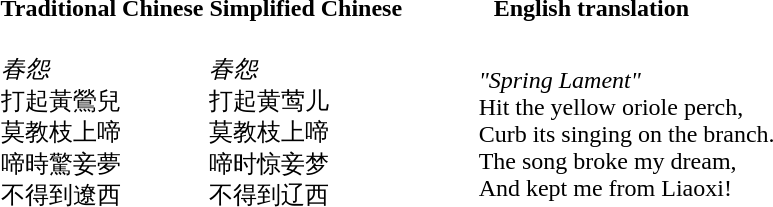<table>
<tr>
<th><div><br>Traditional Chinese</div></th>
<th><div><br>Simplified Chinese</div></th>
<th><div><br>English translation</div></th>
</tr>
<tr>
<td style="padding-right: 3em;"><br><em>春怨</em><br>打起黃鶯兒<br>
莫教枝上啼<br>
啼時驚妾夢<br>
不得到遼西<br></td>
<td style="padding-right: 3em;"><br><em>春怨</em><br>打起黄莺儿<br>
莫教枝上啼<br>
啼时惊妾梦<br>
不得到辽西<br></td>
<td style="padding-left: 3em;"><br><em>"Spring Lament"</em><br>Hit the yellow oriole perch,<br>
Curb its singing on the branch.<br>
The song broke my dream,<br>
And kept me from Liaoxi!<br></td>
</tr>
</table>
